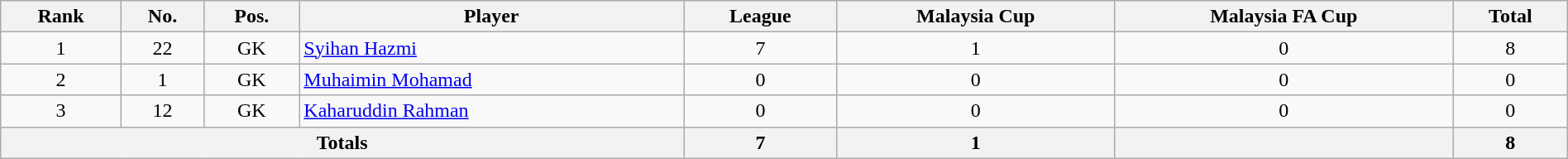<table class="wikitable sortable" style="text-align:center;width:100%;">
<tr>
<th>Rank</th>
<th>No.</th>
<th>Pos.</th>
<th>Player</th>
<th>League</th>
<th>Malaysia Cup</th>
<th>Malaysia FA Cup</th>
<th>Total</th>
</tr>
<tr>
<td rowspan="1">1</td>
<td>22</td>
<td>GK</td>
<td align="left"> <a href='#'>Syihan Hazmi</a></td>
<td>7</td>
<td>1</td>
<td>0</td>
<td>8</td>
</tr>
<tr>
<td rowspan="1">2</td>
<td>1</td>
<td>GK</td>
<td align="left"> <a href='#'>Muhaimin Mohamad</a></td>
<td>0</td>
<td>0</td>
<td>0</td>
<td>0</td>
</tr>
<tr>
<td>3</td>
<td>12</td>
<td>GK</td>
<td align="left"><a href='#'>Kaharuddin Rahman</a></td>
<td>0</td>
<td>0</td>
<td>0</td>
<td>0</td>
</tr>
<tr>
<th colspan="4"><strong>Totals</strong></th>
<th>7</th>
<th><strong>1</strong></th>
<th></th>
<th>8</th>
</tr>
</table>
